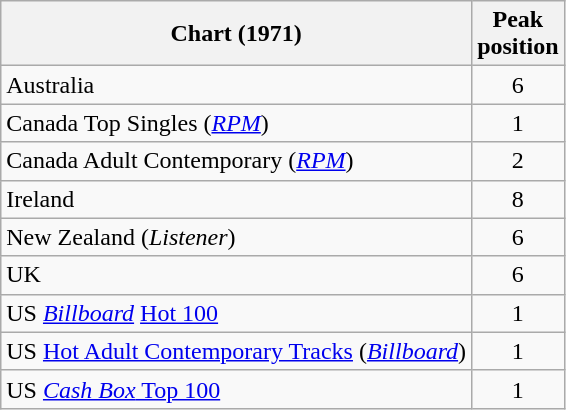<table class="wikitable sortable">
<tr>
<th align="left">Chart (1971)</th>
<th align="left">Peak<br>position</th>
</tr>
<tr>
<td align="left">Australia</td>
<td style="text-align:center;">6</td>
</tr>
<tr>
<td align="left">Canada Top Singles (<a href='#'><em>RPM</em></a>)</td>
<td style="text-align:center;">1</td>
</tr>
<tr>
<td align="left">Canada Adult Contemporary (<a href='#'><em>RPM</em></a>)</td>
<td style="text-align:center;">2</td>
</tr>
<tr>
<td align="left">Ireland</td>
<td style="text-align:center;">8</td>
</tr>
<tr>
<td align="left">New Zealand (<em>Listener</em>)</td>
<td style="text-align:center;">6</td>
</tr>
<tr>
<td align="left">UK</td>
<td style="text-align:center;">6</td>
</tr>
<tr>
<td align="left">US <em><a href='#'>Billboard</a></em> <a href='#'>Hot 100</a></td>
<td style="text-align:center;">1</td>
</tr>
<tr>
<td align="left">US <a href='#'>Hot Adult Contemporary Tracks</a> (<em><a href='#'>Billboard</a></em>)</td>
<td style="text-align:center;">1</td>
</tr>
<tr>
<td align="left">US <a href='#'><em>Cash Box</em> Top 100</a></td>
<td style="text-align:center;">1</td>
</tr>
</table>
